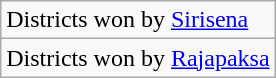<table class="wikitable">
<tr>
<td>Districts won by <a href='#'>Sirisena</a></td>
</tr>
<tr>
<td>Districts won by <a href='#'>Rajapaksa</a></td>
</tr>
</table>
